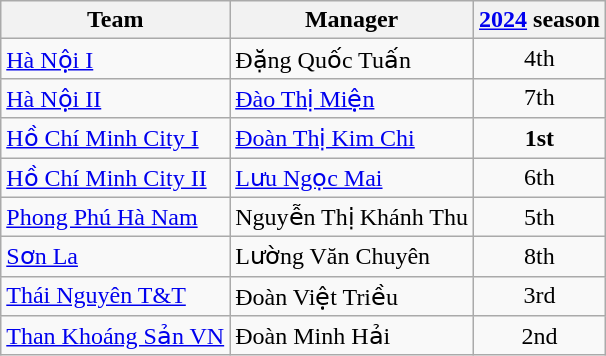<table class="wikitable" style="text-align:center">
<tr>
<th>Team</th>
<th>Manager</th>
<th><a href='#'>2024</a> season</th>
</tr>
<tr>
<td align="left"><a href='#'>Hà Nội I</a></td>
<td align="left"> Đặng Quốc Tuấn</td>
<td>4th</td>
</tr>
<tr>
<td align="left"><a href='#'>Hà Nội II</a></td>
<td align="left"> <a href='#'>Đào Thị Miện</a></td>
<td>7th</td>
</tr>
<tr>
<td align="left"><a href='#'>Hồ Chí Minh City I</a></td>
<td align="left"> <a href='#'>Đoàn Thị Kim Chi</a></td>
<td><strong>1st</strong></td>
</tr>
<tr>
<td align="left"><a href='#'>Hồ Chí Minh City II</a></td>
<td align="left"> <a href='#'>Lưu Ngọc Mai</a></td>
<td>6th</td>
</tr>
<tr>
<td align="left"><a href='#'>Phong Phú Hà Nam</a></td>
<td align="left"> Nguyễn Thị Khánh Thu</td>
<td>5th</td>
</tr>
<tr>
<td align="left"><a href='#'>Sơn La</a></td>
<td align="left"> Lường Văn Chuyên</td>
<td>8th</td>
</tr>
<tr>
<td align="left"><a href='#'>Thái Nguyên T&T</a></td>
<td align="left"> Đoàn Việt Triều</td>
<td>3rd</td>
</tr>
<tr>
<td align="left"><a href='#'>Than Khoáng Sản VN</a></td>
<td align="left"> Đoàn Minh Hải</td>
<td>2nd</td>
</tr>
</table>
